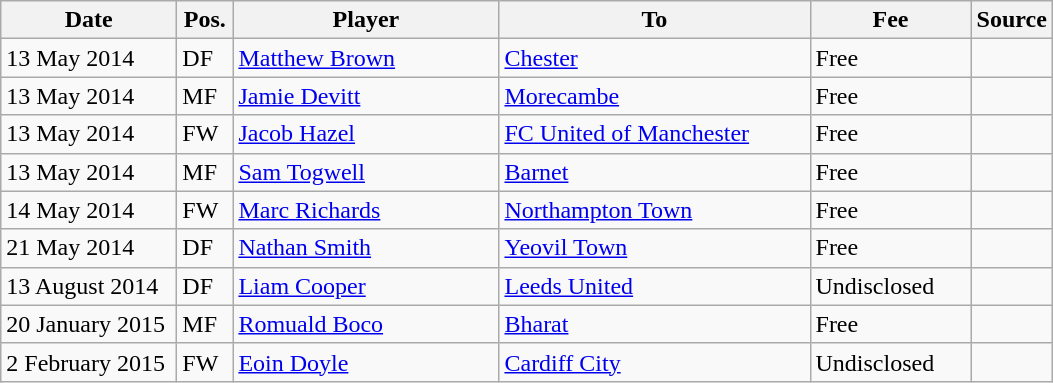<table class="wikitable">
<tr>
<th width= 110>Date</th>
<th width= 30>Pos.</th>
<th width= 170>Player</th>
<th width= 200>To</th>
<th width= 100>Fee</th>
<th width= 30>Source</th>
</tr>
<tr>
<td>13 May 2014</td>
<td>DF</td>
<td> <a href='#'>Matthew Brown</a></td>
<td> <a href='#'>Chester</a></td>
<td>Free</td>
<td></td>
</tr>
<tr>
<td>13 May 2014</td>
<td>MF</td>
<td> <a href='#'>Jamie Devitt</a></td>
<td> <a href='#'>Morecambe</a></td>
<td>Free</td>
<td></td>
</tr>
<tr>
<td>13 May 2014</td>
<td>FW</td>
<td> <a href='#'>Jacob Hazel</a></td>
<td> <a href='#'>FC United of Manchester</a></td>
<td>Free</td>
<td></td>
</tr>
<tr>
<td>13 May 2014</td>
<td>MF</td>
<td> <a href='#'>Sam Togwell</a></td>
<td> <a href='#'>Barnet</a></td>
<td>Free</td>
<td></td>
</tr>
<tr>
<td>14 May 2014</td>
<td>FW</td>
<td> <a href='#'>Marc Richards</a></td>
<td> <a href='#'>Northampton Town</a></td>
<td>Free</td>
<td></td>
</tr>
<tr>
<td>21 May 2014</td>
<td>DF</td>
<td> <a href='#'>Nathan Smith</a></td>
<td> <a href='#'>Yeovil Town</a></td>
<td>Free</td>
<td></td>
</tr>
<tr>
<td>13 August 2014</td>
<td>DF</td>
<td> <a href='#'>Liam Cooper</a></td>
<td> <a href='#'>Leeds United</a></td>
<td>Undisclosed</td>
<td></td>
</tr>
<tr>
<td>20 January 2015</td>
<td>MF</td>
<td> <a href='#'>Romuald Boco</a></td>
<td> <a href='#'>Bharat</a></td>
<td>Free</td>
<td></td>
</tr>
<tr>
<td>2 February 2015</td>
<td>FW</td>
<td> <a href='#'>Eoin Doyle</a></td>
<td> <a href='#'>Cardiff City</a></td>
<td>Undisclosed</td>
<td></td>
</tr>
</table>
